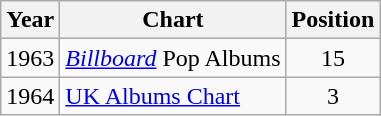<table class="wikitable">
<tr>
<th>Year</th>
<th>Chart</th>
<th>Position</th>
</tr>
<tr>
<td>1963</td>
<td><em><a href='#'>Billboard</a></em> Pop Albums</td>
<td align="center">15</td>
</tr>
<tr>
<td>1964</td>
<td><a href='#'>UK Albums Chart</a></td>
<td align="center">3</td>
</tr>
</table>
